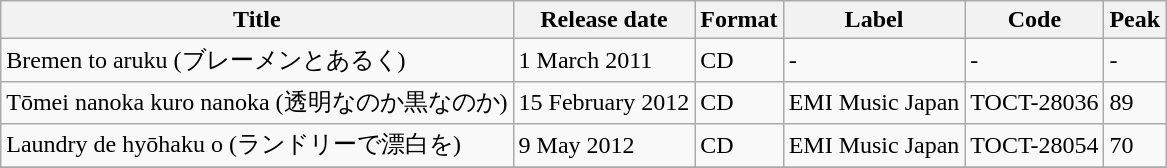<table class="wikitable">
<tr>
<th>Title</th>
<th>Release date</th>
<th>Format</th>
<th>Label</th>
<th>Code</th>
<th>Peak</th>
</tr>
<tr>
<td>Bremen to aruku (ブレーメンとあるく)</td>
<td>1 March 2011</td>
<td>CD</td>
<td>-</td>
<td>-</td>
<td>-</td>
</tr>
<tr>
<td>Tōmei nanoka kuro nanoka (透明なのか黒なのか)</td>
<td>15 February 2012</td>
<td>CD</td>
<td>EMI Music Japan</td>
<td>TOCT-28036</td>
<td>89</td>
</tr>
<tr>
<td>Laundry de hyōhaku o (ランドリーで漂白を)</td>
<td>9 May 2012</td>
<td>CD</td>
<td>EMI Music Japan</td>
<td>TOCT-28054</td>
<td>70</td>
</tr>
<tr>
</tr>
</table>
